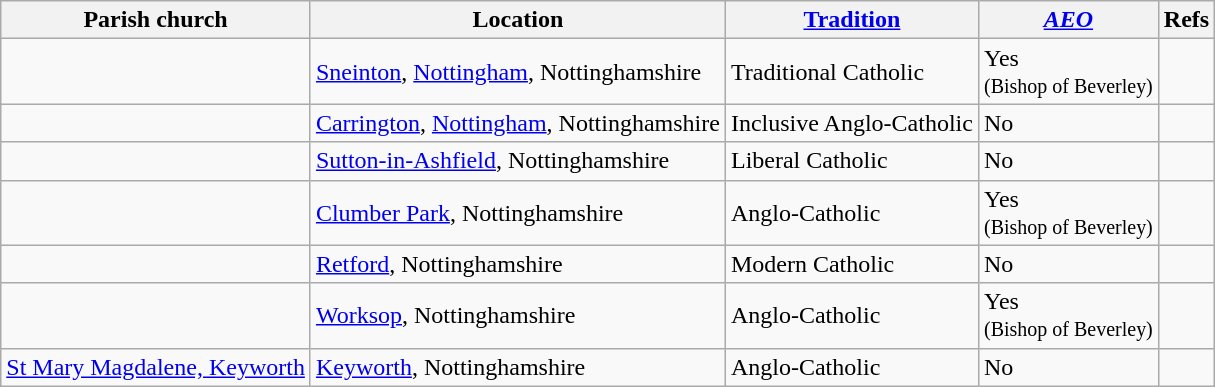<table class="wikitable sortable">
<tr>
<th>Parish church</th>
<th>Location</th>
<th><a href='#'>Tradition</a></th>
<th><em><a href='#'>AEO</a></em></th>
<th>Refs</th>
</tr>
<tr>
<td></td>
<td><a href='#'>Sneinton</a>, <a href='#'>Nottingham</a>, Nottinghamshire</td>
<td>Traditional Catholic</td>
<td>Yes <br> <small>(Bishop of Beverley)</small></td>
<td></td>
</tr>
<tr>
<td></td>
<td><a href='#'>Carrington</a>, <a href='#'>Nottingham</a>, Nottinghamshire</td>
<td>Inclusive Anglo-Catholic</td>
<td>No</td>
<td></td>
</tr>
<tr>
<td></td>
<td><a href='#'>Sutton-in-Ashfield</a>, Nottinghamshire</td>
<td>Liberal Catholic</td>
<td>No</td>
<td></td>
</tr>
<tr>
<td></td>
<td><a href='#'>Clumber Park</a>, Nottinghamshire</td>
<td>Anglo-Catholic</td>
<td>Yes <br> <small>(Bishop of Beverley)</small></td>
<td></td>
</tr>
<tr>
<td></td>
<td><a href='#'>Retford</a>, Nottinghamshire</td>
<td>Modern Catholic</td>
<td>No</td>
<td></td>
</tr>
<tr>
<td></td>
<td><a href='#'>Worksop</a>, Nottinghamshire</td>
<td>Anglo-Catholic</td>
<td>Yes <br> <small>(Bishop of Beverley)</small></td>
<td></td>
</tr>
<tr>
<td><a href='#'>St Mary Magdalene, Keyworth</a></td>
<td><a href='#'>Keyworth</a>, Nottinghamshire</td>
<td>Anglo-Catholic</td>
<td>No</td>
<td></td>
</tr>
</table>
